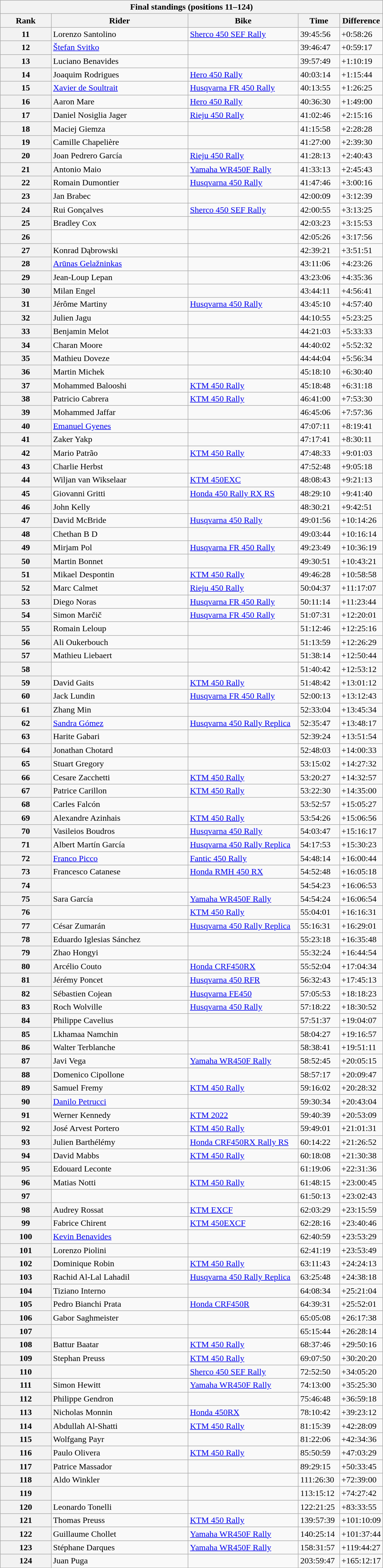<table class="collapsible collapsed wikitable" style="width:45em;margin-top:-1px;">
<tr>
<th colspan="5">Final standings (positions 11–124)</th>
</tr>
<tr>
<th>Rank</th>
<th style="width:250px;">Rider</th>
<th style="width:200px;">Bike</th>
<th style="width:70px;">Time</th>
<th style="width:70px;">Difference</th>
</tr>
<tr>
<th>11</th>
<td> Lorenzo Santolino</td>
<td><a href='#'>Sherco 450 SEF Rally</a></td>
<td>39:45:56</td>
<td>+0:58:26</td>
</tr>
<tr>
<th>12</th>
<td> <a href='#'>Štefan Svitko</a></td>
<td></td>
<td>39:46:47</td>
<td>+0:59:17</td>
</tr>
<tr>
<th>13</th>
<td> Luciano Benavides</td>
<td></td>
<td>39:57:49</td>
<td>+1:10:19</td>
</tr>
<tr>
<th>14</th>
<td> Joaquim Rodrigues</td>
<td><a href='#'>Hero 450 Rally</a></td>
<td>40:03:14</td>
<td>+1:15:44</td>
</tr>
<tr>
<th>15</th>
<td> <a href='#'>Xavier de Soultrait</a></td>
<td><a href='#'>Husqvarna FR 450 Rally</a></td>
<td>40:13:55</td>
<td>+1:26:25</td>
</tr>
<tr>
<th>16</th>
<td> Aaron Mare</td>
<td><a href='#'>Hero 450 Rally</a></td>
<td>40:36:30</td>
<td>+1:49:00</td>
</tr>
<tr>
<th>17</th>
<td> Daniel Nosiglia Jager</td>
<td><a href='#'>Rieju 450 Rally</a></td>
<td>41:02:46</td>
<td>+2:15:16</td>
</tr>
<tr>
<th>18</th>
<td> Maciej Giemza</td>
<td></td>
<td>41:15:58</td>
<td>+2:28:28</td>
</tr>
<tr>
<th>19</th>
<td> Camille Chapelière</td>
<td></td>
<td>41:27:00</td>
<td>+2:39:30</td>
</tr>
<tr>
<th>20</th>
<td> Joan Pedrero García</td>
<td><a href='#'>Rieju 450 Rally</a></td>
<td>41:28:13</td>
<td>+2:40:43</td>
</tr>
<tr>
<th>21</th>
<td> Antonio Maio</td>
<td><a href='#'>Yamaha WR450F Rally</a></td>
<td>41:33:13</td>
<td>+2:45:43</td>
</tr>
<tr>
<th>22</th>
<td> Romain Dumontier</td>
<td><a href='#'>Husqvarna 450 Rally</a></td>
<td>41:47:46</td>
<td>+3:00:16</td>
</tr>
<tr>
<th>23</th>
<td> Jan Brabec</td>
<td></td>
<td>42:00:09</td>
<td>+3:12:39</td>
</tr>
<tr>
<th>24</th>
<td> Rui Gonçalves</td>
<td><a href='#'>Sherco 450 SEF Rally</a></td>
<td>42:00:55</td>
<td>+3:13:25</td>
</tr>
<tr>
<th>25</th>
<td> Bradley Cox</td>
<td></td>
<td>42:03:23</td>
<td>+3:15:53</td>
</tr>
<tr>
<th>26</th>
<td></td>
<td></td>
<td>42:05:26</td>
<td>+3:17:56</td>
</tr>
<tr>
<th>27</th>
<td> Konrad Dąbrowski</td>
<td></td>
<td>42:39:21</td>
<td>+3:51:51</td>
</tr>
<tr>
<th>28</th>
<td> <a href='#'>Arūnas Gelažninkas</a></td>
<td></td>
<td>43:11:06</td>
<td>+4:23:26</td>
</tr>
<tr>
<th>29</th>
<td> Jean-Loup Lepan</td>
<td></td>
<td>43:23:06</td>
<td>+4:35:36</td>
</tr>
<tr>
<th>30</th>
<td> Milan Engel</td>
<td></td>
<td>43:44:11</td>
<td>+4:56:41</td>
</tr>
<tr>
<th>31</th>
<td> Jérôme Martiny</td>
<td><a href='#'>Husqvarna 450 Rally</a></td>
<td>43:45:10</td>
<td>+4:57:40</td>
</tr>
<tr>
<th>32</th>
<td> Julien Jagu</td>
<td></td>
<td>44:10:55</td>
<td>+5:23:25</td>
</tr>
<tr>
<th>33</th>
<td> Benjamin Melot</td>
<td></td>
<td>44:21:03</td>
<td>+5:33:33</td>
</tr>
<tr>
<th>34</th>
<td> Charan Moore</td>
<td></td>
<td>44:40:02</td>
<td>+5:52:32</td>
</tr>
<tr>
<th>35</th>
<td> Mathieu Doveze</td>
<td></td>
<td>44:44:04</td>
<td>+5:56:34</td>
</tr>
<tr>
<th>36</th>
<td> Martin Michek</td>
<td></td>
<td>45:18:10</td>
<td>+6:30:40</td>
</tr>
<tr>
<th>37</th>
<td> Mohammed Balooshi</td>
<td><a href='#'>KTM 450 Rally</a></td>
<td>45:18:48</td>
<td>+6:31:18</td>
</tr>
<tr>
<th>38</th>
<td> Patricio Cabrera</td>
<td><a href='#'>KTM 450 Rally</a></td>
<td>46:41:00</td>
<td>+7:53:30</td>
</tr>
<tr>
<th>39</th>
<td> Mohammed Jaffar</td>
<td></td>
<td>46:45:06</td>
<td>+7:57:36</td>
</tr>
<tr>
<th>40</th>
<td> <a href='#'>Emanuel Gyenes</a></td>
<td></td>
<td>47:07:11</td>
<td>+8:19:41</td>
</tr>
<tr>
<th>41</th>
<td> Zaker Yakp</td>
<td></td>
<td>47:17:41</td>
<td>+8:30:11</td>
</tr>
<tr>
<th>42</th>
<td> Mario Patrão</td>
<td><a href='#'>KTM 450 Rally</a></td>
<td>47:48:33</td>
<td>+9:01:03</td>
</tr>
<tr>
<th>43</th>
<td> Charlie Herbst</td>
<td></td>
<td>47:52:48</td>
<td>+9:05:18</td>
</tr>
<tr>
<th>44</th>
<td> Wiljan van Wikselaar</td>
<td><a href='#'>KTM 450EXC</a></td>
<td>48:08:43</td>
<td>+9:21:13</td>
</tr>
<tr>
<th>45</th>
<td> Giovanni Gritti</td>
<td><a href='#'>Honda 450 Rally RX RS</a></td>
<td>48:29:10</td>
<td>+9:41:40</td>
</tr>
<tr>
<th>46</th>
<td> John Kelly</td>
<td></td>
<td>48:30:21</td>
<td>+9:42:51</td>
</tr>
<tr>
<th>47</th>
<td> David McBride</td>
<td><a href='#'>Husqvarna 450 Rally</a></td>
<td>49:01:56</td>
<td>+10:14:26</td>
</tr>
<tr>
<th>48</th>
<td> Chethan B D</td>
<td></td>
<td>49:03:44</td>
<td>+10:16:14</td>
</tr>
<tr>
<th>49</th>
<td> Mirjam Pol</td>
<td><a href='#'>Husqvarna FR 450 Rally</a></td>
<td>49:23:49</td>
<td>+10:36:19</td>
</tr>
<tr>
<th>50</th>
<td> Martin Bonnet</td>
<td></td>
<td>49:30:51</td>
<td>+10:43:21</td>
</tr>
<tr>
<th>51</th>
<td> Mikael Despontin</td>
<td><a href='#'>KTM 450 Rally</a></td>
<td>49:46:28</td>
<td>+10:58:58</td>
</tr>
<tr>
<th>52</th>
<td> Marc Calmet</td>
<td><a href='#'>Rieju 450 Rally</a></td>
<td>50:04:37</td>
<td>+11:17:07</td>
</tr>
<tr>
<th>53</th>
<td> Diego Noras</td>
<td><a href='#'>Husqvarna FR 450 Rally</a></td>
<td>50:11:14</td>
<td>+11:23:44</td>
</tr>
<tr>
<th>54</th>
<td> Simon Marčič</td>
<td><a href='#'>Husqvarna FR 450 Rally</a></td>
<td>51:07:31</td>
<td>+12:20:01</td>
</tr>
<tr>
<th>55</th>
<td> Romain Leloup</td>
<td></td>
<td>51:12:46</td>
<td>+12:25:16</td>
</tr>
<tr>
<th>56</th>
<td> Ali Oukerbouch</td>
<td></td>
<td>51:13:59</td>
<td>+12:26:29</td>
</tr>
<tr>
<th>57</th>
<td> Mathieu Liebaert</td>
<td></td>
<td>51:38:14</td>
<td>+12:50:44</td>
</tr>
<tr>
<th>58</th>
<td></td>
<td></td>
<td>51:40:42</td>
<td>+12:53:12</td>
</tr>
<tr>
<th>59</th>
<td> David Gaits</td>
<td><a href='#'>KTM 450 Rally</a></td>
<td>51:48:42</td>
<td>+13:01:12</td>
</tr>
<tr>
<th>60</th>
<td> Jack Lundin</td>
<td><a href='#'>Husqvarna FR 450 Rally</a></td>
<td>52:00:13</td>
<td>+13:12:43</td>
</tr>
<tr>
<th>61</th>
<td> Zhang Min</td>
<td></td>
<td>52:33:04</td>
<td>+13:45:34</td>
</tr>
<tr>
<th>62</th>
<td> <a href='#'>Sandra Gómez</a></td>
<td><a href='#'>Husqvarna 450 Rally Replica</a></td>
<td>52:35:47</td>
<td>+13:48:17</td>
</tr>
<tr>
<th>63</th>
<td> Harite Gabari</td>
<td></td>
<td>52:39:24</td>
<td>+13:51:54</td>
</tr>
<tr>
<th>64</th>
<td> Jonathan Chotard</td>
<td></td>
<td>52:48:03</td>
<td>+14:00:33</td>
</tr>
<tr>
<th>65</th>
<td> Stuart Gregory</td>
<td></td>
<td>53:15:02</td>
<td>+14:27:32</td>
</tr>
<tr>
<th>66</th>
<td> Cesare Zacchetti</td>
<td><a href='#'>KTM 450 Rally</a></td>
<td>53:20:27</td>
<td>+14:32:57</td>
</tr>
<tr>
<th>67</th>
<td> Patrice Carillon</td>
<td><a href='#'>KTM 450 Rally</a></td>
<td>53:22:30</td>
<td>+14:35:00</td>
</tr>
<tr>
<th>68</th>
<td> Carles Falcón</td>
<td></td>
<td>53:52:57</td>
<td>+15:05:27</td>
</tr>
<tr>
<th>69</th>
<td> Alexandre Azinhais</td>
<td><a href='#'>KTM 450 Rally</a></td>
<td>53:54:26</td>
<td>+15:06:56</td>
</tr>
<tr>
<th>70</th>
<td> Vasileios Boudros</td>
<td><a href='#'>Husqvarna 450 Rally</a></td>
<td>54:03:47</td>
<td>+15:16:17</td>
</tr>
<tr>
<th>71</th>
<td> Albert Martín García</td>
<td><a href='#'>Husqvarna 450 Rally Replica</a></td>
<td>54:17:53</td>
<td>+15:30:23</td>
</tr>
<tr>
<th>72</th>
<td> <a href='#'>Franco Picco</a></td>
<td><a href='#'>Fantic 450 Rally</a></td>
<td>54:48:14</td>
<td>+16:00:44</td>
</tr>
<tr>
<th>73</th>
<td> Francesco Catanese</td>
<td><a href='#'>Honda RMH 450 RX</a></td>
<td>54:52:48</td>
<td>+16:05:18</td>
</tr>
<tr>
<th>74</th>
<td></td>
<td></td>
<td>54:54:23</td>
<td>+16:06:53</td>
</tr>
<tr>
<th>75</th>
<td> Sara García</td>
<td><a href='#'>Yamaha WR450F Rally</a></td>
<td>54:54:24</td>
<td>+16:06:54</td>
</tr>
<tr>
<th>76</th>
<td></td>
<td><a href='#'>KTM 450 Rally</a></td>
<td>55:04:01</td>
<td>+16:16:31</td>
</tr>
<tr>
<th>77</th>
<td> César Zumarán</td>
<td><a href='#'>Husqvarna 450 Rally Replica</a></td>
<td>55:16:31</td>
<td>+16:29:01</td>
</tr>
<tr>
<th>78</th>
<td> Eduardo Iglesias Sánchez</td>
<td></td>
<td>55:23:18</td>
<td>+16:35:48</td>
</tr>
<tr>
<th>79</th>
<td> Zhao Hongyi</td>
<td></td>
<td>55:32:24</td>
<td>+16:44:54</td>
</tr>
<tr>
<th>80</th>
<td> Arcélio Couto</td>
<td><a href='#'>Honda CRF450RX</a></td>
<td>55:52:04</td>
<td>+17:04:34</td>
</tr>
<tr>
<th>81</th>
<td> Jérémy Poncet</td>
<td><a href='#'>Husqvarna 450 RFR</a></td>
<td>56:32:43</td>
<td>+17:45:13</td>
</tr>
<tr>
<th>82</th>
<td> Sébastien Cojean</td>
<td><a href='#'>Husqvarna FE450</a></td>
<td>57:05:53</td>
<td>+18:18:23</td>
</tr>
<tr>
<th>83</th>
<td> Roch Wolville</td>
<td><a href='#'>Husqvarna 450 Rally</a></td>
<td>57:18:22</td>
<td>+18:30:52</td>
</tr>
<tr>
<th>84</th>
<td> Philippe Cavelius</td>
<td></td>
<td>57:51:37</td>
<td>+19:04:07</td>
</tr>
<tr>
<th>85</th>
<td> Lkhamaa Namchin</td>
<td></td>
<td>58:04:27</td>
<td>+19:16:57</td>
</tr>
<tr>
<th>86</th>
<td> Walter Terblanche</td>
<td></td>
<td>58:38:41</td>
<td>+19:51:11</td>
</tr>
<tr>
<th>87</th>
<td> Javi Vega</td>
<td><a href='#'>Yamaha WR450F Rally</a></td>
<td>58:52:45</td>
<td>+20:05:15</td>
</tr>
<tr>
<th>88</th>
<td> Domenico Cipollone</td>
<td></td>
<td>58:57:17</td>
<td>+20:09:47</td>
</tr>
<tr>
<th>89</th>
<td> Samuel Fremy</td>
<td><a href='#'>KTM 450 Rally</a></td>
<td>59:16:02</td>
<td>+20:28:32</td>
</tr>
<tr>
<th>90</th>
<td> <a href='#'>Danilo Petrucci</a></td>
<td></td>
<td>59:30:34</td>
<td>+20:43:04</td>
</tr>
<tr>
<th>91</th>
<td> Werner Kennedy</td>
<td><a href='#'>KTM 2022</a></td>
<td>59:40:39</td>
<td>+20:53:09</td>
</tr>
<tr>
<th>92</th>
<td> José Arvest Portero</td>
<td><a href='#'>KTM 450 Rally</a></td>
<td>59:49:01</td>
<td>+21:01:31</td>
</tr>
<tr>
<th>93</th>
<td> Julien Barthélémy</td>
<td><a href='#'>Honda CRF450RX Rally RS</a></td>
<td>60:14:22</td>
<td>+21:26:52</td>
</tr>
<tr>
<th>94</th>
<td> David Mabbs</td>
<td><a href='#'>KTM 450 Rally</a></td>
<td>60:18:08</td>
<td>+21:30:38</td>
</tr>
<tr>
<th>95</th>
<td> Edouard Leconte</td>
<td></td>
<td>61:19:06</td>
<td>+22:31:36</td>
</tr>
<tr>
<th>96</th>
<td> Matias Notti</td>
<td><a href='#'>KTM 450 Rally</a></td>
<td>61:48:15</td>
<td>+23:00:45</td>
</tr>
<tr>
<th>97</th>
<td></td>
<td></td>
<td>61:50:13</td>
<td>+23:02:43</td>
</tr>
<tr>
<th>98</th>
<td> Audrey Rossat</td>
<td><a href='#'>KTM EXCF</a></td>
<td>62:03:29</td>
<td>+23:15:59</td>
</tr>
<tr>
<th>99</th>
<td> Fabrice Chirent</td>
<td><a href='#'>KTM 450EXCF</a></td>
<td>62:28:16</td>
<td>+23:40:46</td>
</tr>
<tr>
<th>100</th>
<td> <a href='#'>Kevin Benavides</a></td>
<td></td>
<td>62:40:59</td>
<td>+23:53:29</td>
</tr>
<tr>
<th>101</th>
<td> Lorenzo Piolini</td>
<td></td>
<td>62:41:19</td>
<td>+23:53:49</td>
</tr>
<tr>
<th>102</th>
<td> Dominique Robin</td>
<td><a href='#'>KTM 450 Rally</a></td>
<td>63:11:43</td>
<td>+24:24:13</td>
</tr>
<tr>
<th>103</th>
<td> Rachid Al-Lal Lahadil</td>
<td><a href='#'>Husqvarna 450 Rally Replica</a></td>
<td>63:25:48</td>
<td>+24:38:18</td>
</tr>
<tr>
<th>104</th>
<td> Tiziano Interno</td>
<td></td>
<td>64:08:34</td>
<td>+25:21:04</td>
</tr>
<tr>
<th>105</th>
<td> Pedro Bianchi Prata</td>
<td><a href='#'>Honda CRF450R</a></td>
<td>64:39:31</td>
<td>+25:52:01</td>
</tr>
<tr>
<th>106</th>
<td> Gabor Saghmeister</td>
<td></td>
<td>65:05:08</td>
<td>+26:17:38</td>
</tr>
<tr>
<th>107</th>
<td></td>
<td></td>
<td>65:15:44</td>
<td>+26:28:14</td>
</tr>
<tr>
<th>108</th>
<td> Battur Baatar</td>
<td><a href='#'>KTM 450 Rally</a></td>
<td>68:37:46</td>
<td>+29:50:16</td>
</tr>
<tr>
<th>109</th>
<td> Stephan Preuss</td>
<td><a href='#'>KTM 450 Rally</a></td>
<td>69:07:50</td>
<td>+30:20:20</td>
</tr>
<tr>
<th>110</th>
<td></td>
<td><a href='#'>Sherco 450 SEF Rally</a></td>
<td>72:52:50</td>
<td>+34:05:20</td>
</tr>
<tr>
<th>111</th>
<td> Simon Hewitt</td>
<td><a href='#'>Yamaha WR450F Rally</a></td>
<td>74:13:00</td>
<td>+35:25:30</td>
</tr>
<tr>
<th>112</th>
<td> Philippe Gendron</td>
<td></td>
<td>75:46:48</td>
<td>+36:59:18</td>
</tr>
<tr>
<th>113</th>
<td> Nicholas Monnin</td>
<td><a href='#'>Honda 450RX</a></td>
<td>78:10:42</td>
<td>+39:23:12</td>
</tr>
<tr>
<th>114</th>
<td> Abdullah Al-Shatti</td>
<td><a href='#'>KTM 450 Rally</a></td>
<td>81:15:39</td>
<td>+42:28:09</td>
</tr>
<tr>
<th>115</th>
<td> Wolfgang Payr</td>
<td></td>
<td>81:22:06</td>
<td>+42:34:36</td>
</tr>
<tr>
<th>116</th>
<td> Paulo Olivera</td>
<td><a href='#'>KTM 450 Rally</a></td>
<td>85:50:59</td>
<td>+47:03:29</td>
</tr>
<tr>
<th>117</th>
<td> Patrice Massador</td>
<td></td>
<td>89:29:15</td>
<td>+50:33:45</td>
</tr>
<tr>
<th>118</th>
<td> Aldo Winkler</td>
<td></td>
<td>111:26:30</td>
<td>+72:39:00</td>
</tr>
<tr>
<th>119</th>
<td></td>
<td></td>
<td>113:15:12</td>
<td>+74:27:42</td>
</tr>
<tr>
<th>120</th>
<td> Leonardo Tonelli</td>
<td></td>
<td>122:21:25</td>
<td>+83:33:55</td>
</tr>
<tr>
<th>121</th>
<td> Thomas Preuss</td>
<td><a href='#'>KTM 450 Rally</a></td>
<td>139:57:39</td>
<td>+101:10:09</td>
</tr>
<tr>
<th>122</th>
<td> Guillaume Chollet</td>
<td><a href='#'>Yamaha WR450F Rally</a></td>
<td>140:25:14</td>
<td>+101:37:44</td>
</tr>
<tr>
<th>123</th>
<td> Stéphane Darques</td>
<td><a href='#'>Yamaha WR450F Rally</a></td>
<td>158:31:57</td>
<td>+119:44:27</td>
</tr>
<tr>
<th>124</th>
<td> Juan Puga</td>
<td></td>
<td>203:59:47</td>
<td>+165:12:17</td>
</tr>
</table>
